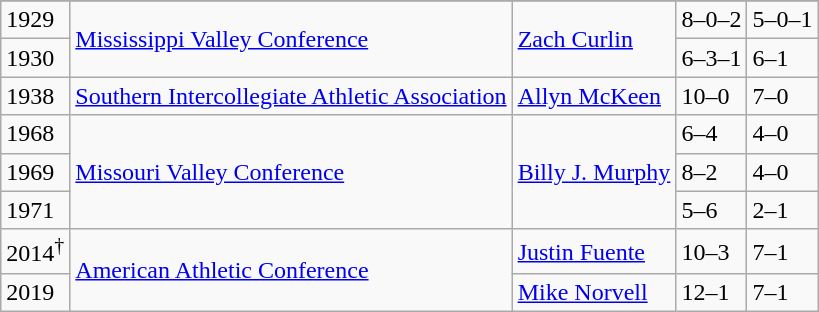<table class="wikitable">
<tr>
</tr>
<tr>
<td>1929</td>
<td rowspan="2"><a href='#'>Mississippi Valley Conference</a></td>
<td rowspan="2"><a href='#'>Zach Curlin</a></td>
<td>8–0–2</td>
<td>5–0–1</td>
</tr>
<tr>
<td>1930</td>
<td>6–3–1</td>
<td>6–1</td>
</tr>
<tr>
<td>1938</td>
<td><a href='#'>Southern Intercollegiate Athletic Association</a></td>
<td><a href='#'>Allyn McKeen</a></td>
<td>10–0</td>
<td>7–0</td>
</tr>
<tr>
<td>1968</td>
<td rowspan="3"><a href='#'>Missouri Valley Conference</a></td>
<td rowspan="3"><a href='#'>Billy J. Murphy</a></td>
<td>6–4</td>
<td>4–0</td>
</tr>
<tr>
<td>1969</td>
<td>8–2</td>
<td>4–0</td>
</tr>
<tr>
<td>1971</td>
<td>5–6</td>
<td>2–1</td>
</tr>
<tr>
<td>2014<sup>†</sup></td>
<td rowspan="2"><a href='#'>American Athletic Conference</a></td>
<td><a href='#'>Justin Fuente</a></td>
<td>10–3</td>
<td>7–1</td>
</tr>
<tr>
<td>2019</td>
<td><a href='#'>Mike Norvell</a></td>
<td>12–1</td>
<td>7–1</td>
</tr>
</table>
